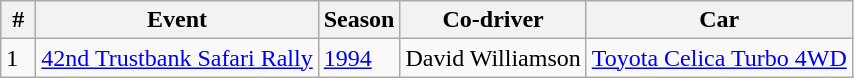<table class="wikitable">
<tr>
<th> # </th>
<th>Event</th>
<th>Season</th>
<th>Co-driver</th>
<th>Car</th>
</tr>
<tr>
<td>1</td>
<td> <a href='#'>42nd Trustbank Safari Rally</a></td>
<td><a href='#'>1994</a></td>
<td>David Williamson</td>
<td><a href='#'>Toyota Celica Turbo 4WD</a></td>
</tr>
</table>
